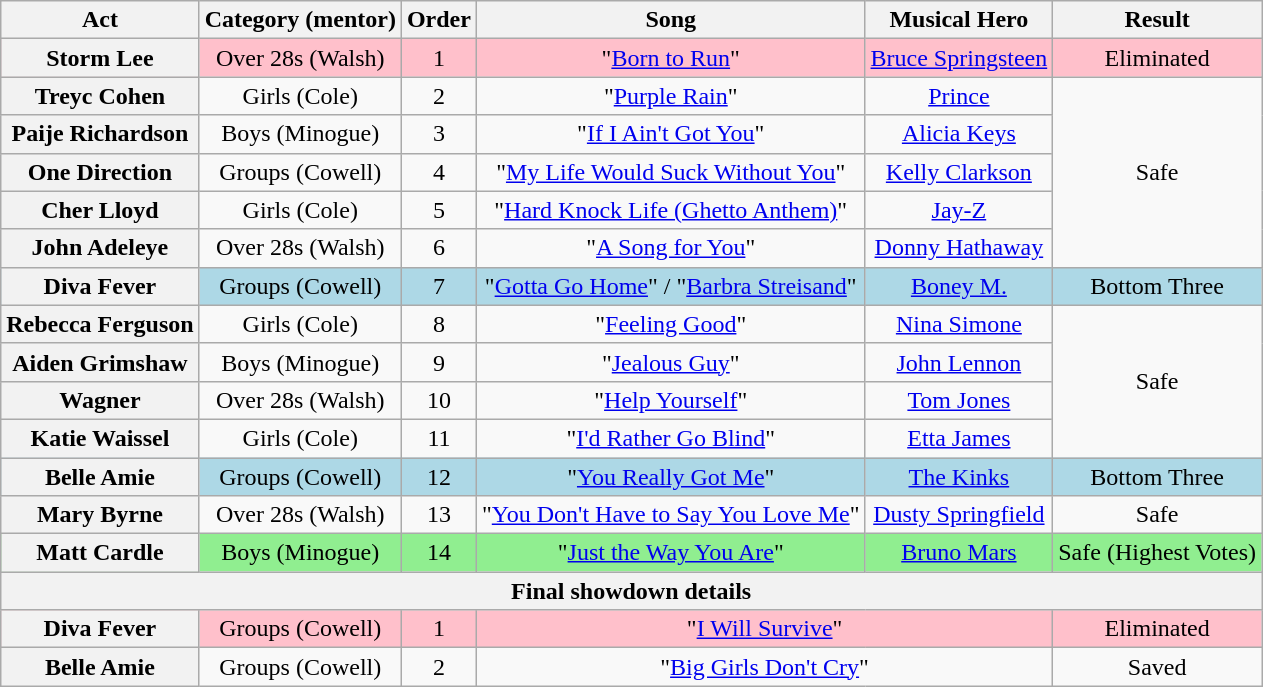<table class="wikitable plainrowheaders" style="text-align:center;">
<tr>
<th scope="col">Act</th>
<th scope="col">Category (mentor)</th>
<th scope="col">Order</th>
<th scope="col">Song</th>
<th scope="col">Musical Hero</th>
<th scope="col">Result</th>
</tr>
<tr style="background:pink;">
<th scope="row">Storm Lee</th>
<td>Over 28s (Walsh)</td>
<td>1</td>
<td>"<a href='#'>Born to Run</a>"</td>
<td><a href='#'>Bruce Springsteen</a></td>
<td>Eliminated</td>
</tr>
<tr>
<th scope="row">Treyc Cohen</th>
<td>Girls (Cole)</td>
<td>2</td>
<td>"<a href='#'>Purple Rain</a>"</td>
<td><a href='#'>Prince</a></td>
<td rowspan=5>Safe</td>
</tr>
<tr>
<th scope="row">Paije Richardson</th>
<td>Boys (Minogue)</td>
<td>3</td>
<td>"<a href='#'>If I Ain't Got You</a>"</td>
<td><a href='#'>Alicia Keys</a></td>
</tr>
<tr>
<th scope="row">One Direction</th>
<td>Groups (Cowell)</td>
<td>4</td>
<td>"<a href='#'>My Life Would Suck Without You</a>"</td>
<td><a href='#'>Kelly Clarkson</a></td>
</tr>
<tr>
<th scope="row">Cher Lloyd</th>
<td>Girls (Cole)</td>
<td>5</td>
<td>"<a href='#'>Hard Knock Life (Ghetto Anthem)</a>"</td>
<td><a href='#'>Jay-Z</a></td>
</tr>
<tr>
<th scope="row">John Adeleye</th>
<td>Over 28s (Walsh)</td>
<td>6</td>
<td>"<a href='#'>A Song for You</a>"</td>
<td><a href='#'>Donny Hathaway</a></td>
</tr>
<tr style="background:lightblue;">
<th scope="row">Diva Fever</th>
<td>Groups (Cowell)</td>
<td>7</td>
<td>"<a href='#'>Gotta Go Home</a>" / "<a href='#'>Barbra Streisand</a>"</td>
<td><a href='#'>Boney M.</a></td>
<td>Bottom Three</td>
</tr>
<tr>
<th scope="row">Rebecca Ferguson</th>
<td>Girls (Cole)</td>
<td>8</td>
<td>"<a href='#'>Feeling Good</a>"</td>
<td><a href='#'>Nina Simone</a></td>
<td rowspan=4>Safe</td>
</tr>
<tr>
<th scope="row">Aiden Grimshaw</th>
<td>Boys (Minogue)</td>
<td>9</td>
<td>"<a href='#'>Jealous Guy</a>"</td>
<td><a href='#'>John Lennon</a></td>
</tr>
<tr>
<th scope="row">Wagner</th>
<td>Over 28s (Walsh)</td>
<td>10</td>
<td>"<a href='#'>Help Yourself</a>"</td>
<td><a href='#'>Tom Jones</a></td>
</tr>
<tr>
<th scope="row">Katie Waissel</th>
<td>Girls (Cole)</td>
<td>11</td>
<td>"<a href='#'>I'd Rather Go Blind</a>"</td>
<td><a href='#'>Etta James</a></td>
</tr>
<tr style="background:lightblue;">
<th scope="row">Belle Amie</th>
<td>Groups (Cowell)</td>
<td>12</td>
<td>"<a href='#'>You Really Got Me</a>"</td>
<td><a href='#'>The Kinks</a></td>
<td>Bottom Three</td>
</tr>
<tr>
<th scope="row">Mary Byrne</th>
<td>Over 28s (Walsh)</td>
<td>13</td>
<td>"<a href='#'>You Don't Have to Say You Love Me</a>"</td>
<td><a href='#'>Dusty Springfield</a></td>
<td>Safe</td>
</tr>
<tr style="background:lightgreen;">
<th scope="row">Matt Cardle</th>
<td>Boys (Minogue)</td>
<td>14</td>
<td>"<a href='#'>Just the Way You Are</a>"</td>
<td><a href='#'>Bruno Mars</a></td>
<td>Safe (Highest Votes)</td>
</tr>
<tr>
<th colspan=6>Final showdown details</th>
</tr>
<tr style="background:pink;">
<th scope="row">Diva Fever</th>
<td>Groups (Cowell)</td>
<td>1</td>
<td colspan=2>"<a href='#'>I Will Survive</a>"</td>
<td>Eliminated</td>
</tr>
<tr>
<th scope="row">Belle Amie</th>
<td>Groups (Cowell)</td>
<td>2</td>
<td colspan=2>"<a href='#'>Big Girls Don't Cry</a>"</td>
<td>Saved</td>
</tr>
</table>
